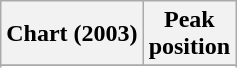<table class="wikitable plainrowheaders sortable">
<tr>
<th scope="col">Chart (2003)</th>
<th scope="col">Peak<br>position</th>
</tr>
<tr>
</tr>
<tr>
</tr>
</table>
